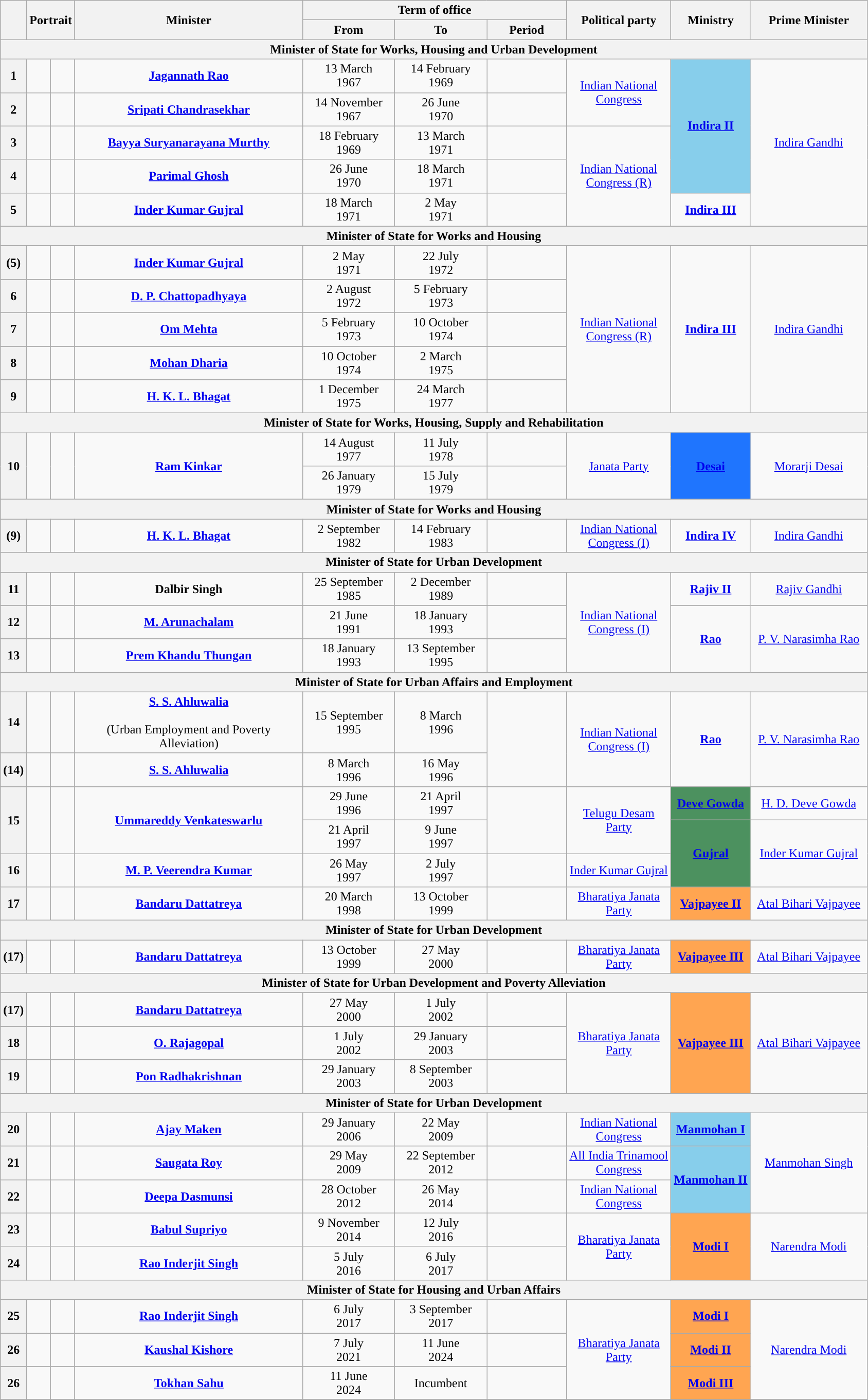<table class="wikitable" style="text-align:center">
<tr>
<th rowspan="2"></th>
<th rowspan="2" colspan="2">Portrait</th>
<th rowspan="2" style="width:18em">Minister<br></th>
<th colspan="3">Term of office</th>
<th rowspan="2" style="width:8em">Political party</th>
<th rowspan="2">Ministry</th>
<th rowspan="2" style="width:9em">Prime Minister</th>
</tr>
<tr>
<th style="width:7em">From</th>
<th style="width:7em">To</th>
<th style="width:6em">Period</th>
</tr>
<tr>
<th colspan="10">Minister of State for Works, Housing and Urban Development</th>
</tr>
<tr>
<th>1</th>
<td></td>
<td></td>
<td><strong><a href='#'>Jagannath Rao</a></strong><br></td>
<td>13 March<br>1967</td>
<td>14 February<br>1969</td>
<td><strong></strong></td>
<td rowspan="2"><a href='#'>Indian National Congress</a></td>
<td rowspan="4" bgcolor="#87CEEB"><strong><a href='#'>Indira II</a></strong></td>
<td rowspan="5"><a href='#'>Indira Gandhi</a></td>
</tr>
<tr>
<th>2</th>
<td></td>
<td></td>
<td><strong><a href='#'>Sripati Chandrasekhar</a></strong><br></td>
<td>14 November<br>1967</td>
<td>26 June<br>1970</td>
<td><strong></strong></td>
</tr>
<tr>
<th>3</th>
<td></td>
<td></td>
<td><strong><a href='#'>Bayya Suryanarayana Murthy</a></strong><br></td>
<td>18 February<br>1969</td>
<td>13 March<br>1971</td>
<td><strong></strong></td>
<td rowspan="3"><a href='#'>Indian National Congress (R)</a></td>
</tr>
<tr>
<th>4</th>
<td></td>
<td></td>
<td><strong><a href='#'>Parimal Ghosh</a></strong><br></td>
<td>26 June<br>1970</td>
<td>18 March<br>1971</td>
<td><strong></strong></td>
</tr>
<tr>
<th>5</th>
<td></td>
<td></td>
<td><strong><a href='#'>Inder Kumar Gujral</a></strong><br></td>
<td>18 March<br>1971</td>
<td>2 May<br>1971</td>
<td><strong></strong></td>
<td><strong><a href='#'>Indira III</a></strong></td>
</tr>
<tr>
<th colspan="10">Minister of State for Works and Housing</th>
</tr>
<tr>
<th>(5)</th>
<td></td>
<td></td>
<td><strong><a href='#'>Inder Kumar Gujral</a></strong><br></td>
<td>2 May<br>1971</td>
<td>22 July<br>1972</td>
<td><strong></strong></td>
<td rowspan="5"><a href='#'>Indian National Congress (R)</a></td>
<td rowspan="5"><strong><a href='#'>Indira III</a></strong></td>
<td rowspan="5"><a href='#'>Indira Gandhi</a></td>
</tr>
<tr>
<th>6</th>
<td></td>
<td></td>
<td><strong><a href='#'>D. P. Chattopadhyaya</a></strong><br></td>
<td>2 August<br>1972</td>
<td>5 February<br>1973</td>
<td><strong></strong></td>
</tr>
<tr>
<th>7</th>
<td></td>
<td></td>
<td><strong><a href='#'>Om Mehta</a></strong><br></td>
<td>5 February<br>1973</td>
<td>10 October<br>1974</td>
<td><strong></strong></td>
</tr>
<tr>
<th>8</th>
<td></td>
<td></td>
<td><strong><a href='#'>Mohan Dharia</a></strong><br></td>
<td>10 October<br>1974</td>
<td>2 March<br>1975</td>
<td><strong></strong></td>
</tr>
<tr>
<th>9</th>
<td></td>
<td></td>
<td><strong><a href='#'>H. K. L. Bhagat</a></strong><br></td>
<td>1 December<br>1975</td>
<td>24 March<br>1977</td>
<td><strong></strong></td>
</tr>
<tr>
<th colspan="10">Minister of State for Works, Housing, Supply and Rehabilitation</th>
</tr>
<tr>
<th rowspan="2">10</th>
<td rowspan="2"></td>
<td rowspan="2"></td>
<td rowspan="2"><strong><a href='#'>Ram Kinkar</a></strong><br></td>
<td>14 August<br>1977</td>
<td>11 July<br>1978</td>
<td><strong></strong></td>
<td rowspan="2"><a href='#'>Janata Party</a></td>
<td rowspan="2" bgcolor="#1F75FE"><strong><a href='#'>Desai</a></strong></td>
<td rowspan="2"><a href='#'>Morarji Desai</a></td>
</tr>
<tr>
<td>26 January<br>1979</td>
<td>15 July<br>1979</td>
<td><strong></strong></td>
</tr>
<tr>
<th colspan="10">Minister of State for Works and Housing</th>
</tr>
<tr>
<th>(9)</th>
<td></td>
<td></td>
<td><strong><a href='#'>H. K. L. Bhagat</a></strong><br></td>
<td>2 September<br>1982</td>
<td>14 February<br>1983</td>
<td><strong></strong></td>
<td><a href='#'>Indian National Congress (I)</a></td>
<td><strong><a href='#'>Indira IV</a></strong></td>
<td><a href='#'>Indira Gandhi</a></td>
</tr>
<tr>
<th colspan="10">Minister of State for Urban Development</th>
</tr>
<tr>
<th>11</th>
<td></td>
<td></td>
<td><strong>Dalbir Singh</strong><br></td>
<td>25 September<br>1985</td>
<td>2 December<br>1989</td>
<td><strong></strong></td>
<td rowspan="3"><a href='#'>Indian National Congress (I)</a></td>
<td><strong><a href='#'>Rajiv II</a></strong></td>
<td><a href='#'>Rajiv Gandhi</a></td>
</tr>
<tr>
<th>12</th>
<td></td>
<td></td>
<td><strong><a href='#'>M. Arunachalam</a></strong><br></td>
<td>21 June<br>1991</td>
<td>18 January<br>1993</td>
<td><strong></strong></td>
<td rowspan="2"><a href='#'><strong>Rao</strong></a></td>
<td rowspan="2"><a href='#'>P. V. Narasimha Rao</a></td>
</tr>
<tr>
<th>13</th>
<td></td>
<td></td>
<td><strong><a href='#'>Prem Khandu Thungan</a></strong><br></td>
<td>18 January<br>1993</td>
<td>13 September<br>1995</td>
<td><strong></strong></td>
</tr>
<tr>
<th colspan="10">Minister of State for Urban Affairs and Employment</th>
</tr>
<tr>
<th>14</th>
<td></td>
<td></td>
<td><strong><a href='#'>S. S. Ahluwalia</a></strong><br><br>(Urban Employment and Poverty Alleviation)</td>
<td>15 September<br>1995</td>
<td>8 March<br>1996</td>
<td rowspan="2"><strong></strong></td>
<td rowspan="2"><a href='#'>Indian National Congress (I)</a></td>
<td rowspan="2"><a href='#'><strong>Rao</strong></a></td>
<td rowspan="2"><a href='#'>P. V. Narasimha Rao</a></td>
</tr>
<tr>
<th>(14)</th>
<td></td>
<td></td>
<td><strong><a href='#'>S. S. Ahluwalia</a></strong><br></td>
<td>8 March<br>1996</td>
<td>16 May<br>1996</td>
</tr>
<tr>
<th rowspan="2">15</th>
<td rowspan="2"></td>
<td rowspan="2"></td>
<td rowspan="2"><strong><a href='#'>Ummareddy Venkateswarlu</a></strong><br></td>
<td>29 June<br>1996</td>
<td>21 April<br>1997</td>
<td rowspan="2"><strong></strong></td>
<td rowspan="2"><a href='#'>Telugu Desam Party</a></td>
<td style="background:#4C915F"><strong><a href='#'>Deve Gowda</a></strong></td>
<td><a href='#'>H. D. Deve Gowda</a></td>
</tr>
<tr>
<td>21 April<br>1997</td>
<td>9 June<br>1997</td>
<td rowspan="2" style="background:#4C915F"><strong><a href='#'>Gujral</a></strong></td>
<td rowspan="2"><a href='#'>Inder Kumar Gujral</a></td>
</tr>
<tr>
<th>16</th>
<td></td>
<td></td>
<td><strong><a href='#'>M. P. Veerendra Kumar</a></strong><br></td>
<td>26 May<br>1997</td>
<td>2 July<br>1997</td>
<td><strong></strong></td>
<td><a href='#'>Inder Kumar Gujral</a></td>
</tr>
<tr>
<th>17</th>
<td></td>
<td></td>
<td><strong><a href='#'>Bandaru Dattatreya</a></strong><br></td>
<td>20 March<br>1998</td>
<td>13 October<br>1999</td>
<td><strong></strong></td>
<td><a href='#'>Bharatiya Janata Party</a></td>
<td style="background:#FFA551;"><strong><a href='#'>Vajpayee II</a></strong></td>
<td><a href='#'>Atal Bihari Vajpayee</a></td>
</tr>
<tr>
<th colspan="10">Minister of State for Urban Development</th>
</tr>
<tr>
<th>(17)</th>
<td></td>
<td></td>
<td><strong><a href='#'>Bandaru Dattatreya</a></strong><br></td>
<td>13 October<br>1999</td>
<td>27 May<br>2000</td>
<td><strong></strong></td>
<td><a href='#'>Bharatiya Janata Party</a></td>
<td style="background:#FFA551;"><strong><a href='#'>Vajpayee III</a></strong></td>
<td><a href='#'>Atal Bihari Vajpayee</a></td>
</tr>
<tr>
<th colspan="10">Minister of State for Urban Development and Poverty Alleviation</th>
</tr>
<tr>
<th>(17)</th>
<td></td>
<td></td>
<td><strong><a href='#'>Bandaru Dattatreya</a></strong><br></td>
<td>27 May<br>2000</td>
<td>1 July<br>2002</td>
<td><strong></strong></td>
<td rowspan="3"><a href='#'>Bharatiya Janata Party</a></td>
<td rowspan="3" style="background:#FFA551;"><strong><a href='#'>Vajpayee III</a></strong></td>
<td rowspan="3"><a href='#'>Atal Bihari Vajpayee</a></td>
</tr>
<tr>
<th>18</th>
<td></td>
<td></td>
<td><strong><a href='#'>O. Rajagopal</a></strong><br></td>
<td>1 July<br>2002</td>
<td>29 January<br>2003</td>
<td><strong></strong></td>
</tr>
<tr>
<th>19</th>
<td></td>
<td></td>
<td><strong><a href='#'>Pon Radhakrishnan</a></strong><br></td>
<td>29 January<br>2003</td>
<td>8 September<br>2003</td>
<td><strong></strong></td>
</tr>
<tr>
<th colspan="10">Minister of State for Urban Development</th>
</tr>
<tr>
<th>20</th>
<td></td>
<td></td>
<td><strong><a href='#'>Ajay Maken</a></strong><br></td>
<td>29 January<br>2006</td>
<td>22 May<br>2009</td>
<td><strong></strong></td>
<td><a href='#'>Indian National Congress</a></td>
<td bgcolor="#87CEEB"><a href='#'><strong>Manmohan I</strong></a></td>
<td rowspan="3"><a href='#'>Manmohan Singh</a></td>
</tr>
<tr>
<th>21</th>
<td></td>
<td></td>
<td><strong><a href='#'>Saugata Roy</a></strong><br></td>
<td>29 May<br>2009</td>
<td>22 September<br>2012</td>
<td><strong></strong></td>
<td><a href='#'>All India Trinamool Congress</a></td>
<td rowspan="2" bgcolor="#87CEEB"><a href='#'><strong>Manmohan II</strong></a></td>
</tr>
<tr>
<th>22</th>
<td></td>
<td></td>
<td><strong><a href='#'>Deepa Dasmunsi</a></strong><br></td>
<td>28 October<br>2012</td>
<td>26 May<br>2014</td>
<td><strong></strong></td>
<td><a href='#'>Indian National Congress</a></td>
</tr>
<tr>
<th>23</th>
<td></td>
<td></td>
<td><strong><a href='#'>Babul Supriyo</a></strong><br></td>
<td>9 November<br>2014</td>
<td>12 July<br>2016</td>
<td><strong></strong></td>
<td rowspan="2"><a href='#'>Bharatiya Janata Party</a></td>
<td rowspan="2" style="background:#FFA551;"><strong><a href='#'>Modi I</a></strong></td>
<td rowspan="2"><a href='#'>Narendra Modi</a></td>
</tr>
<tr>
<th>24</th>
<td></td>
<td></td>
<td><strong><a href='#'>Rao Inderjit Singh</a></strong><br></td>
<td>5 July<br>2016</td>
<td>6 July<br>2017</td>
<td><strong></strong></td>
</tr>
<tr>
<th colspan="25">Minister of State for Housing and Urban Affairs</th>
</tr>
<tr>
<th>25</th>
<td></td>
<td></td>
<td><strong><a href='#'>Rao Inderjit Singh</a></strong><br></td>
<td>6 July<br>2017</td>
<td>3 September<br>2017</td>
<td><strong></strong></td>
<td rowspan="3"><a href='#'>Bharatiya Janata Party</a></td>
<td style="background:#FFA551;"><strong><a href='#'>Modi I</a></strong></td>
<td rowspan="3"><a href='#'>Narendra Modi</a></td>
</tr>
<tr>
<th>26</th>
<td></td>
<td></td>
<td><strong><a href='#'>Kaushal Kishore</a></strong><br></td>
<td>7 July<br>2021</td>
<td>11 June<br>2024</td>
<td><strong></strong></td>
<td style="background:#FFA551;"><strong><a href='#'>Modi II</a></strong></td>
</tr>
<tr>
<th>26</th>
<td></td>
<td></td>
<td><strong><a href='#'>Tokhan Sahu</a></strong><br></td>
<td>11 June<br>2024</td>
<td>Incumbent</td>
<td><strong></strong></td>
<td style="background:#FFA551;"><strong><a href='#'>Modi III</a></strong></td>
</tr>
<tr>
</tr>
</table>
